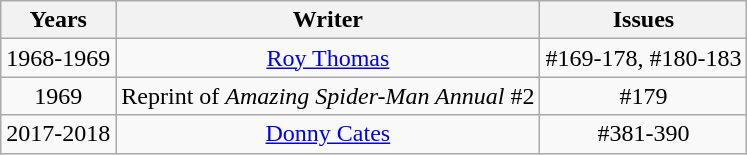<table class="wikitable">
<tr>
<th>Years</th>
<th>Writer</th>
<th>Issues</th>
</tr>
<tr>
<td align="center">1968-1969</td>
<td align="center"><a href='#'>Roy Thomas</a></td>
<td align="center">#169-178, #180-183</td>
</tr>
<tr>
<td align="center">1969</td>
<td align="center">Reprint of <em>Amazing Spider-Man Annual</em> #2</td>
<td align="center">#179</td>
</tr>
<tr>
<td align="center">2017-2018</td>
<td align="center"><a href='#'>Donny Cates</a></td>
<td align="center">#381-390</td>
</tr>
</table>
